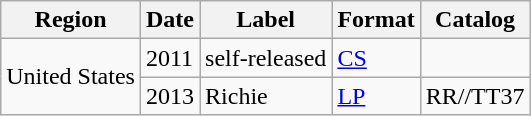<table class="wikitable">
<tr>
<th>Region</th>
<th>Date</th>
<th>Label</th>
<th>Format</th>
<th>Catalog</th>
</tr>
<tr>
<td rowspan="2">United States</td>
<td>2011</td>
<td>self-released</td>
<td><a href='#'>CS</a></td>
<td></td>
</tr>
<tr>
<td>2013</td>
<td>Richie</td>
<td><a href='#'>LP</a></td>
<td>RR//TT37</td>
</tr>
</table>
